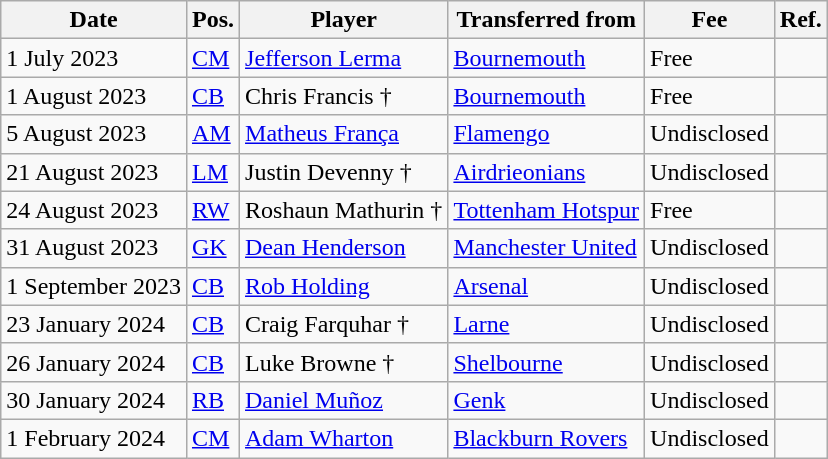<table class="wikitable plainrowheaders">
<tr>
<th>Date</th>
<th>Pos.</th>
<th>Player</th>
<th>Transferred from</th>
<th>Fee</th>
<th>Ref.</th>
</tr>
<tr>
<td>1 July 2023</td>
<td><a href='#'>CM</a></td>
<td> <a href='#'>Jefferson Lerma</a></td>
<td> <a href='#'>Bournemouth</a></td>
<td>Free</td>
<td></td>
</tr>
<tr>
<td>1 August 2023</td>
<td><a href='#'>CB</a></td>
<td> Chris Francis †</td>
<td> <a href='#'>Bournemouth</a></td>
<td>Free</td>
<td></td>
</tr>
<tr>
<td>5 August 2023</td>
<td><a href='#'>AM</a></td>
<td> <a href='#'>Matheus França</a></td>
<td> <a href='#'>Flamengo</a></td>
<td>Undisclosed</td>
<td></td>
</tr>
<tr>
<td>21 August 2023</td>
<td><a href='#'>LM</a></td>
<td> Justin Devenny †</td>
<td> <a href='#'>Airdrieonians</a></td>
<td>Undisclosed</td>
<td></td>
</tr>
<tr>
<td>24 August 2023</td>
<td><a href='#'>RW</a></td>
<td> Roshaun Mathurin †</td>
<td> <a href='#'>Tottenham Hotspur</a></td>
<td>Free</td>
<td></td>
</tr>
<tr>
<td>31 August 2023</td>
<td><a href='#'>GK</a></td>
<td> <a href='#'>Dean Henderson</a></td>
<td> <a href='#'>Manchester United</a></td>
<td>Undisclosed</td>
<td></td>
</tr>
<tr>
<td>1 September 2023</td>
<td><a href='#'>CB</a></td>
<td> <a href='#'>Rob Holding</a></td>
<td> <a href='#'>Arsenal</a></td>
<td>Undisclosed</td>
<td></td>
</tr>
<tr>
<td>23 January 2024</td>
<td><a href='#'>CB</a></td>
<td> Craig Farquhar †</td>
<td> <a href='#'>Larne</a></td>
<td>Undisclosed</td>
<td></td>
</tr>
<tr>
<td>26 January 2024</td>
<td><a href='#'>CB</a></td>
<td> Luke Browne †</td>
<td> <a href='#'>Shelbourne</a></td>
<td>Undisclosed</td>
<td></td>
</tr>
<tr>
<td>30 January 2024</td>
<td><a href='#'>RB</a></td>
<td> <a href='#'>Daniel Muñoz</a></td>
<td> <a href='#'>Genk</a></td>
<td>Undisclosed</td>
<td></td>
</tr>
<tr>
<td>1 February 2024</td>
<td><a href='#'>CM</a></td>
<td> <a href='#'>Adam Wharton</a></td>
<td> <a href='#'>Blackburn Rovers</a></td>
<td>Undisclosed</td>
<td></td>
</tr>
</table>
